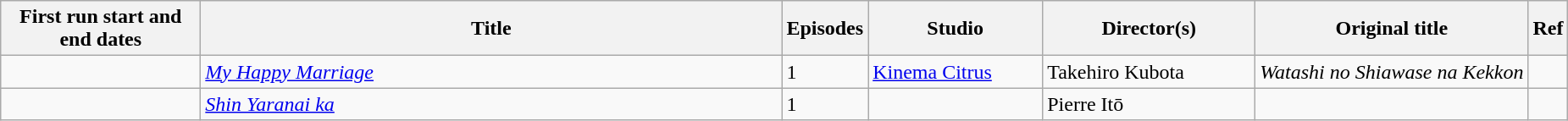<table class="wikitable sortable" border="1">
<tr>
<th data-sort-type="text" width="150px">First run start and end dates</th>
<th width="450px">Title</th>
<th data-sort-type="text" width="10px">Episodes</th>
<th data-sort-type="text" width="130px">Studio</th>
<th data-sort-type="text" width="160px">Director(s)</th>
<th>Original title</th>
<th class="unsortable" width="5px">Ref</th>
</tr>
<tr>
<td></td>
<td><em><a href='#'>My Happy Marriage</a></em></td>
<td>1</td>
<td><a href='#'>Kinema Citrus</a></td>
<td>Takehiro Kubota</td>
<td><em>Watashi no Shiawase na Kekkon</em></td>
<td></td>
</tr>
<tr>
<td></td>
<td><em><a href='#'>Shin Yaranai ka</a></em></td>
<td>1</td>
<td></td>
<td>Pierre Itō</td>
<td></td>
<td></td>
</tr>
</table>
